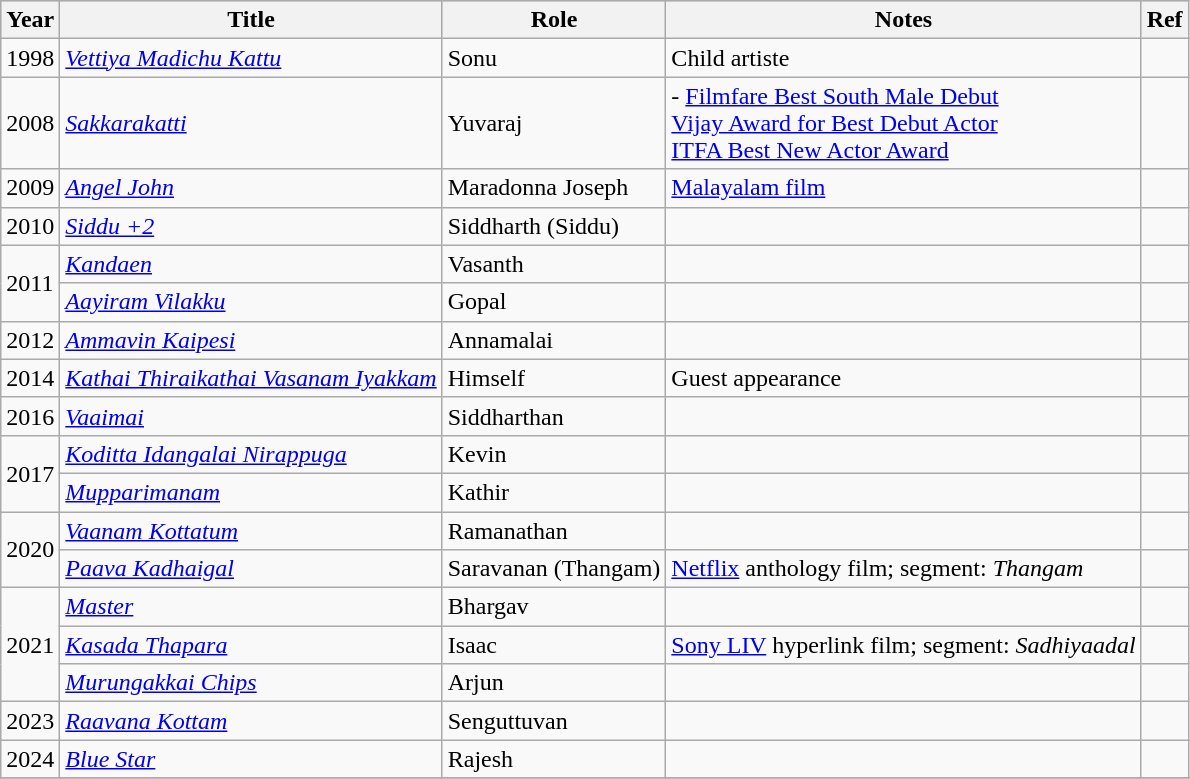<table class="wikitable sortable">
<tr style="background:#ccc; text-align:center;">
<th>Year</th>
<th>Title</th>
<th>Role</th>
<th class="unsortable">Notes</th>
<th class="unsortable">Ref</th>
</tr>
<tr>
<td>1998</td>
<td><em><a href='#'>Vettiya Madichu Kattu</a></em></td>
<td>Sonu</td>
<td>Child artiste</td>
<td></td>
</tr>
<tr>
<td>2008</td>
<td><em><a href='#'>Sakkarakatti</a></em></td>
<td>Yuvaraj</td>
<td> - <a href='#'>Filmfare Best South Male Debut</a><br><a href='#'>Vijay Award for Best Debut Actor</a><br><a href='#'>ITFA Best New Actor Award</a></td>
<td></td>
</tr>
<tr>
<td>2009</td>
<td><em><a href='#'>Angel John</a></em></td>
<td>Maradonna Joseph</td>
<td><a href='#'>Malayalam film</a></td>
<td></td>
</tr>
<tr>
<td>2010</td>
<td><em><a href='#'>Siddu +2</a></em></td>
<td>Siddharth (Siddu)</td>
<td></td>
<td></td>
</tr>
<tr>
<td rowspan="2">2011</td>
<td><em><a href='#'>Kandaen</a></em></td>
<td>Vasanth</td>
<td></td>
<td></td>
</tr>
<tr>
<td><em><a href='#'>Aayiram Vilakku</a></em></td>
<td>Gopal</td>
<td></td>
<td></td>
</tr>
<tr>
<td>2012</td>
<td><em><a href='#'>Ammavin Kaipesi</a></em></td>
<td>Annamalai</td>
<td></td>
<td></td>
</tr>
<tr>
<td>2014</td>
<td><em><a href='#'>Kathai Thiraikathai Vasanam Iyakkam</a></em></td>
<td>Himself</td>
<td>Guest appearance</td>
<td></td>
</tr>
<tr>
<td>2016</td>
<td><em><a href='#'>Vaaimai</a></em></td>
<td>Siddharthan</td>
<td></td>
<td></td>
</tr>
<tr>
<td rowspan="2">2017</td>
<td><em><a href='#'>Koditta Idangalai Nirappuga</a></em></td>
<td>Kevin</td>
<td></td>
<td></td>
</tr>
<tr>
<td><em><a href='#'>Mupparimanam</a></em></td>
<td>Kathir</td>
<td></td>
<td></td>
</tr>
<tr>
<td rowspan="2">2020</td>
<td><em><a href='#'>Vaanam Kottatum</a></em></td>
<td>Ramanathan</td>
<td></td>
<td></td>
</tr>
<tr>
<td><em><a href='#'>Paava Kadhaigal</a></em></td>
<td>Saravanan (Thangam)</td>
<td><a href='#'>Netflix</a> anthology film; segment: <em>Thangam</em></td>
<td></td>
</tr>
<tr>
<td rowspan="3">2021</td>
<td><em><a href='#'>Master</a></em></td>
<td>Bhargav</td>
<td></td>
<td></td>
</tr>
<tr>
<td><em><a href='#'>Kasada Thapara</a></em></td>
<td>Isaac</td>
<td><a href='#'>Sony LIV</a> hyperlink film; segment: <em>Sadhiyaadal</em></td>
<td></td>
</tr>
<tr>
<td><em><a href='#'>Murungakkai Chips</a></em></td>
<td>Arjun</td>
<td></td>
<td></td>
</tr>
<tr>
<td>2023</td>
<td><em><a href='#'>Raavana Kottam</a></em></td>
<td>Senguttuvan</td>
<td></td>
<td></td>
</tr>
<tr>
<td>2024</td>
<td><em><a href='#'>Blue Star</a></em></td>
<td>Rajesh</td>
<td></td>
<td></td>
</tr>
<tr>
</tr>
</table>
